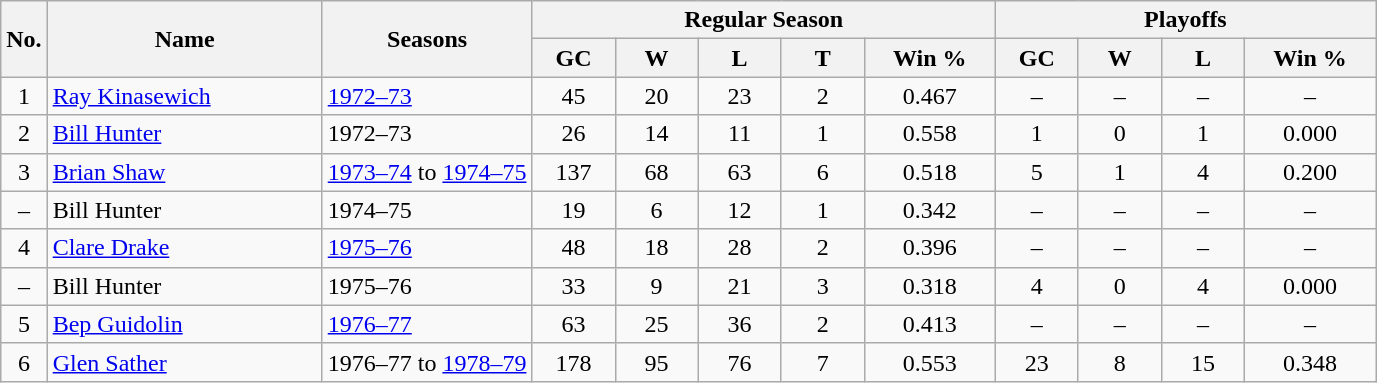<table class="wikitable" style="text-align:center">
<tr>
<th rowspan="2">No.</th>
<th rowspan="2" style="width:11em">Name</th>
<th rowspan="2">Seasons</th>
<th colspan="5">Regular Season</th>
<th colspan="4">Playoffs</th>
</tr>
<tr>
<th style="width:3em">GC</th>
<th style="width:3em">W</th>
<th style="width:3em">L</th>
<th style="width:3em">T</th>
<th style="width:5em">Win %</th>
<th style="width:3em">GC</th>
<th style="width:3em">W</th>
<th style="width:3em">L</th>
<th style="width:5em">Win %</th>
</tr>
<tr>
<td>1</td>
<td align=left><a href='#'>Ray Kinasewich</a></td>
<td align=left><a href='#'>1972–73</a></td>
<td>45</td>
<td>20</td>
<td>23</td>
<td>2</td>
<td>0.467</td>
<td>–</td>
<td>–</td>
<td>–</td>
<td>–</td>
</tr>
<tr>
<td>2</td>
<td align=left><a href='#'>Bill Hunter</a></td>
<td align=left>1972–73</td>
<td>26</td>
<td>14</td>
<td>11</td>
<td>1</td>
<td>0.558</td>
<td>1</td>
<td>0</td>
<td>1</td>
<td>0.000</td>
</tr>
<tr>
<td>3</td>
<td align=left><a href='#'>Brian Shaw</a></td>
<td align=left><a href='#'>1973–74</a> to <a href='#'>1974–75</a></td>
<td>137</td>
<td>68</td>
<td>63</td>
<td>6</td>
<td>0.518</td>
<td>5</td>
<td>1</td>
<td>4</td>
<td>0.200</td>
</tr>
<tr>
<td>–</td>
<td align=left>Bill Hunter</td>
<td align=left>1974–75</td>
<td>19</td>
<td>6</td>
<td>12</td>
<td>1</td>
<td>0.342</td>
<td>–</td>
<td>–</td>
<td>–</td>
<td>–</td>
</tr>
<tr>
<td>4</td>
<td align=left><a href='#'>Clare Drake</a></td>
<td align=left><a href='#'>1975–76</a></td>
<td>48</td>
<td>18</td>
<td>28</td>
<td>2</td>
<td>0.396</td>
<td>–</td>
<td>–</td>
<td>–</td>
<td>–</td>
</tr>
<tr>
<td>–</td>
<td align=left>Bill Hunter</td>
<td align=left>1975–76</td>
<td>33</td>
<td>9</td>
<td>21</td>
<td>3</td>
<td>0.318</td>
<td>4</td>
<td>0</td>
<td>4</td>
<td>0.000</td>
</tr>
<tr>
<td>5</td>
<td align=left><a href='#'>Bep Guidolin</a></td>
<td align=left><a href='#'>1976–77</a></td>
<td>63</td>
<td>25</td>
<td>36</td>
<td>2</td>
<td>0.413</td>
<td>–</td>
<td>–</td>
<td>–</td>
<td>–</td>
</tr>
<tr>
<td>6</td>
<td align=left><a href='#'>Glen Sather</a></td>
<td align=left>1976–77 to <a href='#'>1978–79</a></td>
<td>178</td>
<td>95</td>
<td>76</td>
<td>7</td>
<td>0.553</td>
<td>23</td>
<td>8</td>
<td>15</td>
<td>0.348</td>
</tr>
</table>
